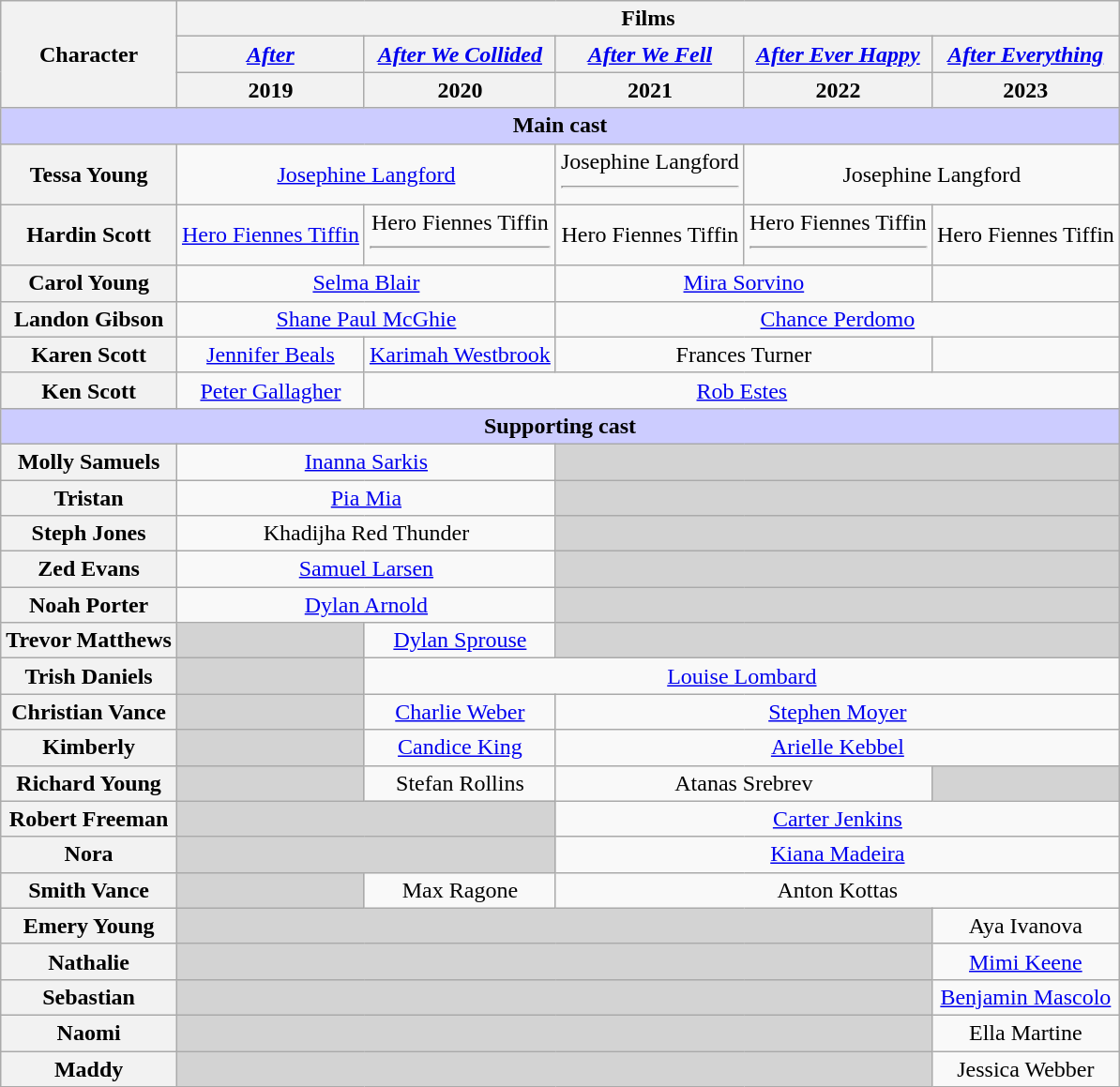<table class="wikitable" style="text-align:center;">
<tr>
<th rowspan="3">Character</th>
<th colspan="5">Films</th>
</tr>
<tr>
<th><em><a href='#'>After</a></em></th>
<th><em><a href='#'>After We Collided</a></em></th>
<th><em><a href='#'>After We Fell</a></em></th>
<th><em><a href='#'>After Ever Happy</a></em></th>
<th><em><a href='#'>After Everything</a></em></th>
</tr>
<tr>
<th>2019</th>
<th>2020</th>
<th>2021</th>
<th>2022</th>
<th>2023</th>
</tr>
<tr>
<th colspan="9" style="background-color:#ccccff;">Main cast</th>
</tr>
<tr>
<th>Tessa Young</th>
<td colspan="2"><a href='#'>Josephine Langford</a></td>
<td>Josephine Langford<hr></td>
<td colspan="2">Josephine Langford</td>
</tr>
<tr>
<th>Hardin Scott</th>
<td><a href='#'>Hero Fiennes Tiffin</a></td>
<td>Hero Fiennes Tiffin<hr></td>
<td>Hero Fiennes Tiffin</td>
<td>Hero Fiennes Tiffin<hr></td>
<td>Hero Fiennes Tiffin</td>
</tr>
<tr>
<th>Carol Young</th>
<td colspan="2"><a href='#'>Selma Blair</a></td>
<td colspan="2"><a href='#'>Mira Sorvino</a></td>
<td></td>
</tr>
<tr>
<th>Landon Gibson</th>
<td colspan="2"><a href='#'>Shane Paul McGhie</a></td>
<td colspan="3"><a href='#'>Chance Perdomo</a></td>
</tr>
<tr>
<th>Karen Scott</th>
<td><a href='#'>Jennifer Beals</a></td>
<td><a href='#'>Karimah Westbrook</a></td>
<td colspan="2">Frances Turner</td>
<td></td>
</tr>
<tr>
<th>Ken Scott</th>
<td><a href='#'>Peter Gallagher</a></td>
<td colspan="4"><a href='#'>Rob Estes</a></td>
</tr>
<tr>
<th colspan="9" style="background-color:#ccccff;">Supporting cast</th>
</tr>
<tr>
<th>Molly Samuels</th>
<td colspan="2"><a href='#'>Inanna Sarkis</a></td>
<td colspan="3" style="background:lightgrey;"> </td>
</tr>
<tr>
<th>Tristan</th>
<td colspan="2"><a href='#'>Pia Mia</a></td>
<td colspan="3" style="background:lightgrey;"> </td>
</tr>
<tr>
<th>Steph Jones</th>
<td colspan="2">Khadijha Red Thunder</td>
<td colspan="3" style="background:lightgrey;"> </td>
</tr>
<tr>
<th>Zed Evans</th>
<td colspan="2"><a href='#'>Samuel Larsen</a></td>
<td colspan="3" style="background:lightgrey;"> </td>
</tr>
<tr>
<th>Noah Porter</th>
<td colspan="2"><a href='#'>Dylan Arnold</a></td>
<td colspan="3" style="background:lightgrey;"> </td>
</tr>
<tr>
<th>Trevor Matthews</th>
<td style="background:lightgrey;"> </td>
<td><a href='#'>Dylan Sprouse</a></td>
<td colspan="3" style="background:lightgrey;"> </td>
</tr>
<tr>
<th>Trish Daniels</th>
<td style="background:lightgrey;"> </td>
<td colspan="4"><a href='#'>Louise Lombard</a></td>
</tr>
<tr>
<th>Christian Vance</th>
<td style="background:lightgrey;"> </td>
<td><a href='#'>Charlie Weber</a></td>
<td colspan="3"><a href='#'>Stephen Moyer</a></td>
</tr>
<tr>
<th>Kimberly</th>
<td style="background:lightgrey;"> </td>
<td><a href='#'>Candice King</a></td>
<td colspan="3"><a href='#'>Arielle Kebbel</a></td>
</tr>
<tr>
<th>Richard Young</th>
<td style="background:lightgrey;"> </td>
<td>Stefan Rollins</td>
<td colspan="2">Atanas Srebrev</td>
<td style="background:lightgrey;"> </td>
</tr>
<tr>
<th>Robert Freeman</th>
<td colspan="2" style="background:lightgrey;"> </td>
<td colspan="3"><a href='#'>Carter Jenkins</a></td>
</tr>
<tr>
<th>Nora</th>
<td colspan="2" style="background:lightgrey;"> </td>
<td colspan="3"><a href='#'>Kiana Madeira</a></td>
</tr>
<tr>
<th>Smith Vance</th>
<td colspan="1" style="background:lightgrey;"> </td>
<td>Max Ragone</td>
<td colspan="3">Anton Kottas</td>
</tr>
<tr>
<th>Emery Young</th>
<td colspan="4" style="background:lightgrey;"> </td>
<td>Aya Ivanova</td>
</tr>
<tr>
<th>Nathalie</th>
<td colspan="4" style="background:lightgrey;"> </td>
<td><a href='#'>Mimi Keene</a></td>
</tr>
<tr>
<th>Sebastian</th>
<td colspan="4" style="background:lightgrey;"> </td>
<td><a href='#'>Benjamin Mascolo</a></td>
</tr>
<tr>
<th>Naomi</th>
<td colspan="4" style="background:lightgrey;"> </td>
<td>Ella Martine</td>
</tr>
<tr>
<th>Maddy</th>
<td colspan="4" style="background:lightgrey;"> </td>
<td>Jessica Webber</td>
</tr>
</table>
